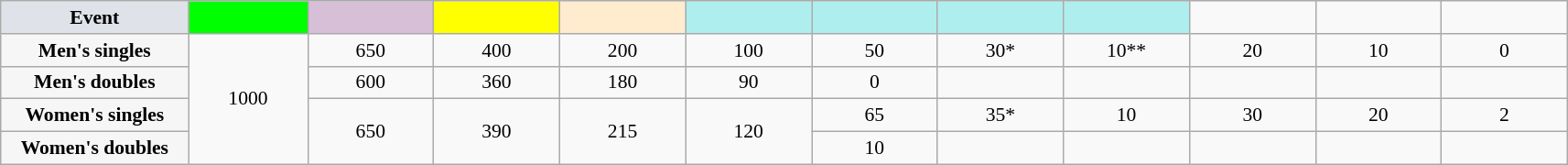<table class="wikitable nowrap" style=font-size:90%;text-align:center>
<tr>
<td style="width:130px; background:#dfe2e9;"><strong>Event</strong></td>
<td style="width:80px; background:lime;"></td>
<td style="width:85px; background:thistle;"></td>
<td style="width:85px; background:#ff0;"></td>
<td style="width:85px; background:#ffebcd;"></td>
<td style="width:85px; background:#afeeee;"></td>
<td style="width:85px; background:#afeeee;"></td>
<td style="width:85px; background:#afeeee;"></td>
<td style="width:85px; background:#afeeee;"></td>
<td width=85></td>
<td width=85></td>
<td width=85></td>
</tr>
<tr>
<th style="background:#f6f6f6;">Men's singles</th>
<td rowspan=4>1000</td>
<td>650</td>
<td>400</td>
<td>200</td>
<td>100</td>
<td>50</td>
<td>30*</td>
<td>10**</td>
<td>20</td>
<td>10</td>
<td>0</td>
</tr>
<tr>
<th style="background:#f6f6f6;">Men's doubles</th>
<td>600</td>
<td>360</td>
<td>180</td>
<td>90</td>
<td>0</td>
<td></td>
<td></td>
<td></td>
<td></td>
<td></td>
</tr>
<tr>
<th style="background:#f6f6f6;">Women's singles</th>
<td rowspan=2>650</td>
<td rowspan=2>390</td>
<td rowspan=2>215</td>
<td rowspan=2>120</td>
<td>65</td>
<td>35*</td>
<td>10</td>
<td>30</td>
<td>20</td>
<td>2</td>
</tr>
<tr>
<th style="background:#f6f6f6;">Women's doubles</th>
<td>10</td>
<td></td>
<td></td>
<td></td>
<td></td>
<td></td>
</tr>
</table>
